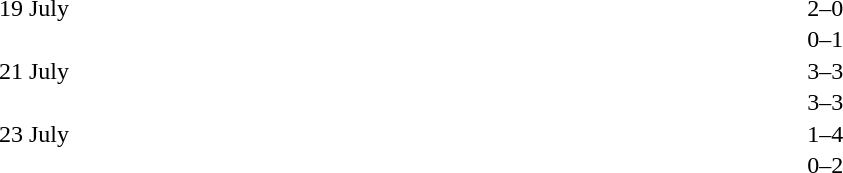<table cellspacing=1 width=70%>
<tr>
<th width=25%></th>
<th width=30%></th>
<th width=15%></th>
<th width=30%></th>
</tr>
<tr>
<td>19 July</td>
<td align=right></td>
<td align=center>2–0</td>
<td></td>
</tr>
<tr>
<td></td>
<td align=right></td>
<td align=center>0–1</td>
<td></td>
</tr>
<tr>
<td>21 July</td>
<td align=right></td>
<td align=center>3–3</td>
<td></td>
</tr>
<tr>
<td></td>
<td align=right></td>
<td align=center>3–3</td>
<td></td>
</tr>
<tr>
<td>23 July</td>
<td align=right></td>
<td align=center>1–4</td>
<td></td>
</tr>
<tr>
<td></td>
<td align=right></td>
<td align=center>0–2</td>
<td></td>
</tr>
</table>
